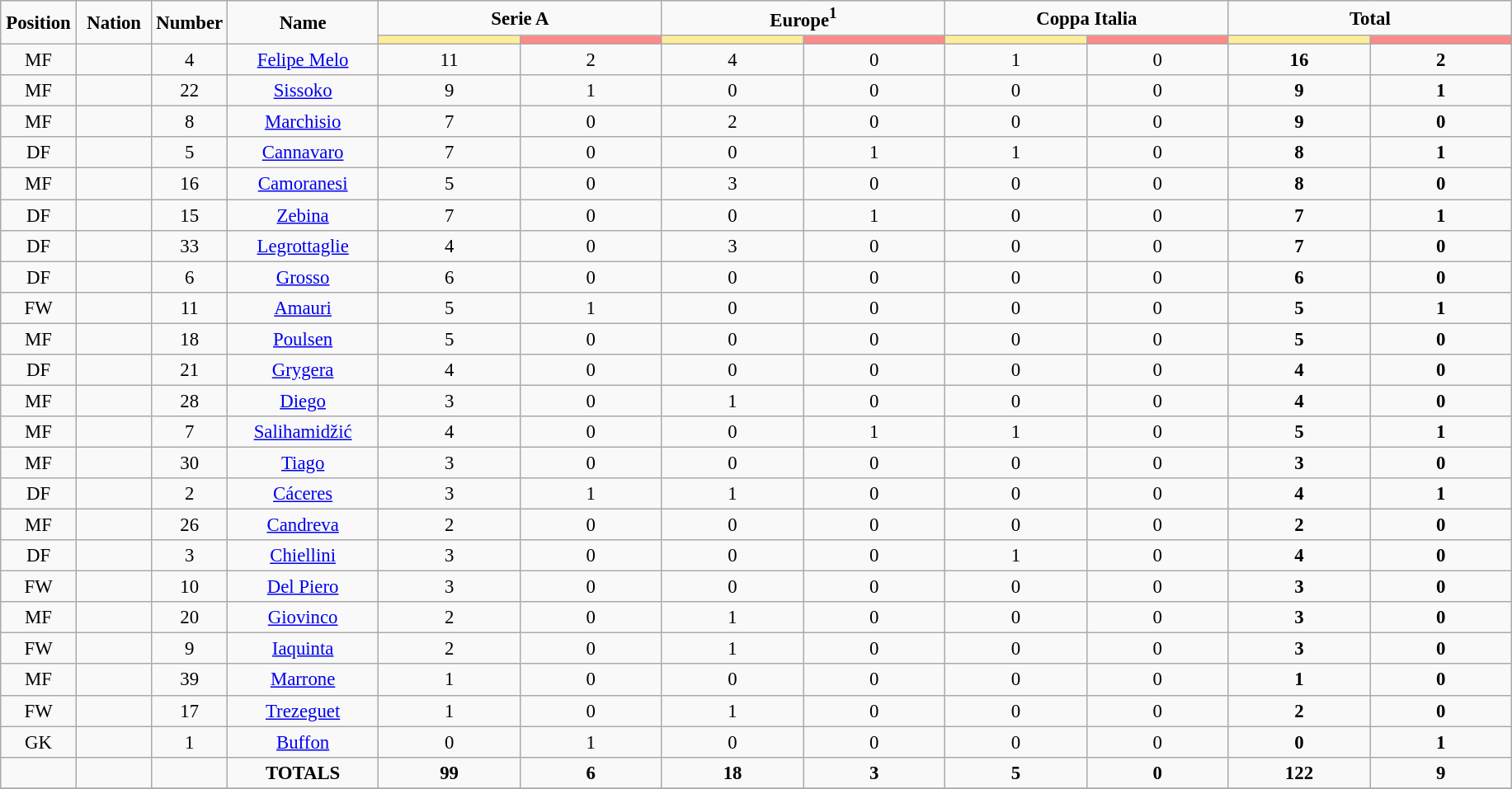<table class="wikitable" style="font-size: 95%; text-align: center;">
<tr>
<td rowspan="2" width="5%" align="center"><strong>Position</strong></td>
<td rowspan="2" width="5%" align="center"><strong>Nation</strong></td>
<td rowspan="2" width="5%" align="center"><strong>Number</strong></td>
<td rowspan="2" width="10%" align="center"><strong>Name</strong></td>
<td colspan="2" align="center"><strong>Serie A</strong></td>
<td colspan="2" align="center"><strong>Europe<sup>1</sup></strong></td>
<td colspan="2" align="center"><strong>Coppa Italia</strong></td>
<td colspan="2" align="center"><strong>Total</strong></td>
</tr>
<tr>
<th width=60 style="background: #FFEE99"></th>
<th width=60 style="background: #FF8888"></th>
<th width=60 style="background: #FFEE99"></th>
<th width=60 style="background: #FF8888"></th>
<th width=60 style="background: #FFEE99"></th>
<th width=60 style="background: #FF8888"></th>
<th width=60 style="background: #FFEE99"></th>
<th width=60 style="background: #FF8888"></th>
</tr>
<tr>
<td>MF</td>
<td></td>
<td>4</td>
<td><a href='#'>Felipe Melo</a></td>
<td>11</td>
<td>2</td>
<td>4</td>
<td>0</td>
<td>1</td>
<td>0</td>
<td><strong>16</strong></td>
<td><strong>2</strong></td>
</tr>
<tr>
<td>MF</td>
<td></td>
<td>22</td>
<td><a href='#'>Sissoko</a></td>
<td>9</td>
<td>1</td>
<td>0</td>
<td>0</td>
<td>0</td>
<td>0</td>
<td><strong>9</strong></td>
<td><strong>1</strong></td>
</tr>
<tr>
<td>MF</td>
<td></td>
<td>8</td>
<td><a href='#'>Marchisio</a></td>
<td>7</td>
<td>0</td>
<td>2</td>
<td>0</td>
<td>0</td>
<td>0</td>
<td><strong>9</strong></td>
<td><strong>0</strong></td>
</tr>
<tr>
<td>DF</td>
<td></td>
<td>5</td>
<td><a href='#'>Cannavaro</a></td>
<td>7</td>
<td>0</td>
<td>0</td>
<td>1</td>
<td>1</td>
<td>0</td>
<td><strong>8</strong></td>
<td><strong>1</strong></td>
</tr>
<tr>
<td>MF</td>
<td></td>
<td>16</td>
<td><a href='#'>Camoranesi</a></td>
<td>5</td>
<td>0</td>
<td>3</td>
<td>0</td>
<td>0</td>
<td>0</td>
<td><strong>8</strong></td>
<td><strong>0</strong></td>
</tr>
<tr>
<td>DF</td>
<td></td>
<td>15</td>
<td><a href='#'>Zebina</a></td>
<td>7</td>
<td>0</td>
<td>0</td>
<td>1</td>
<td>0</td>
<td>0</td>
<td><strong>7</strong></td>
<td><strong>1</strong></td>
</tr>
<tr>
<td>DF</td>
<td></td>
<td>33</td>
<td><a href='#'>Legrottaglie</a></td>
<td>4</td>
<td>0</td>
<td>3</td>
<td>0</td>
<td>0</td>
<td>0</td>
<td><strong>7</strong></td>
<td><strong>0</strong></td>
</tr>
<tr>
<td>DF</td>
<td></td>
<td>6</td>
<td><a href='#'>Grosso</a></td>
<td>6</td>
<td>0</td>
<td>0</td>
<td>0</td>
<td>0</td>
<td>0</td>
<td><strong>6</strong></td>
<td><strong>0</strong></td>
</tr>
<tr>
<td>FW</td>
<td></td>
<td>11</td>
<td><a href='#'>Amauri</a></td>
<td>5</td>
<td>1</td>
<td>0</td>
<td>0</td>
<td>0</td>
<td>0</td>
<td><strong>5</strong></td>
<td><strong>1</strong></td>
</tr>
<tr>
<td>MF</td>
<td></td>
<td>18</td>
<td><a href='#'>Poulsen</a></td>
<td>5</td>
<td>0</td>
<td>0</td>
<td>0</td>
<td>0</td>
<td>0</td>
<td><strong>5</strong></td>
<td><strong>0</strong></td>
</tr>
<tr>
<td>DF</td>
<td></td>
<td>21</td>
<td><a href='#'>Grygera</a></td>
<td>4</td>
<td>0</td>
<td>0</td>
<td>0</td>
<td>0</td>
<td>0</td>
<td><strong>4</strong></td>
<td><strong>0</strong></td>
</tr>
<tr>
<td>MF</td>
<td></td>
<td>28</td>
<td><a href='#'>Diego</a></td>
<td>3</td>
<td>0</td>
<td>1</td>
<td>0</td>
<td>0</td>
<td>0</td>
<td><strong>4</strong></td>
<td><strong>0</strong></td>
</tr>
<tr>
<td>MF</td>
<td></td>
<td>7</td>
<td><a href='#'>Salihamidžić</a></td>
<td>4</td>
<td>0</td>
<td>0</td>
<td>1</td>
<td>1</td>
<td>0</td>
<td><strong>5</strong></td>
<td><strong>1</strong></td>
</tr>
<tr>
<td>MF</td>
<td></td>
<td>30</td>
<td><a href='#'>Tiago</a></td>
<td>3</td>
<td>0</td>
<td>0</td>
<td>0</td>
<td>0</td>
<td>0</td>
<td><strong>3</strong></td>
<td><strong>0</strong></td>
</tr>
<tr>
<td>DF</td>
<td></td>
<td>2</td>
<td><a href='#'>Cáceres</a></td>
<td>3</td>
<td>1</td>
<td>1</td>
<td>0</td>
<td>0</td>
<td>0</td>
<td><strong>4</strong></td>
<td><strong>1</strong></td>
</tr>
<tr>
<td>MF</td>
<td></td>
<td>26</td>
<td><a href='#'>Candreva</a></td>
<td>2</td>
<td>0</td>
<td>0</td>
<td>0</td>
<td>0</td>
<td>0</td>
<td><strong>2</strong></td>
<td><strong>0</strong></td>
</tr>
<tr>
<td>DF</td>
<td></td>
<td>3</td>
<td><a href='#'>Chiellini</a></td>
<td>3</td>
<td>0</td>
<td>0</td>
<td>0</td>
<td>1</td>
<td>0</td>
<td><strong>4</strong></td>
<td><strong>0</strong></td>
</tr>
<tr>
<td>FW</td>
<td></td>
<td>10</td>
<td><a href='#'>Del Piero</a></td>
<td>3</td>
<td>0</td>
<td>0</td>
<td>0</td>
<td>0</td>
<td>0</td>
<td><strong>3</strong></td>
<td><strong>0</strong></td>
</tr>
<tr>
<td>MF</td>
<td></td>
<td>20</td>
<td><a href='#'>Giovinco</a></td>
<td>2</td>
<td>0</td>
<td>1</td>
<td>0</td>
<td>0</td>
<td>0</td>
<td><strong>3</strong></td>
<td><strong>0</strong></td>
</tr>
<tr>
<td>FW</td>
<td></td>
<td>9</td>
<td><a href='#'>Iaquinta</a></td>
<td>2</td>
<td>0</td>
<td>1</td>
<td>0</td>
<td>0</td>
<td>0</td>
<td><strong>3</strong></td>
<td><strong>0</strong></td>
</tr>
<tr>
<td>MF</td>
<td></td>
<td>39</td>
<td><a href='#'>Marrone</a></td>
<td>1</td>
<td>0</td>
<td>0</td>
<td>0</td>
<td>0</td>
<td>0</td>
<td><strong>1</strong></td>
<td><strong>0</strong></td>
</tr>
<tr>
<td>FW</td>
<td></td>
<td>17</td>
<td><a href='#'>Trezeguet</a></td>
<td>1</td>
<td>0</td>
<td>1</td>
<td>0</td>
<td>0</td>
<td>0</td>
<td><strong>2</strong></td>
<td><strong>0</strong></td>
</tr>
<tr>
<td>GK</td>
<td></td>
<td>1</td>
<td><a href='#'>Buffon</a></td>
<td>0</td>
<td>1</td>
<td>0</td>
<td>0</td>
<td>0</td>
<td>0</td>
<td><strong>0</strong></td>
<td><strong>1</strong></td>
</tr>
<tr>
<td></td>
<td></td>
<td></td>
<td><strong>TOTALS</strong></td>
<td><strong>99</strong></td>
<td><strong>6</strong></td>
<td><strong>18</strong></td>
<td><strong>3</strong></td>
<td><strong>5</strong></td>
<td><strong>0</strong></td>
<td><strong>122</strong></td>
<td><strong>9</strong></td>
</tr>
<tr>
</tr>
</table>
